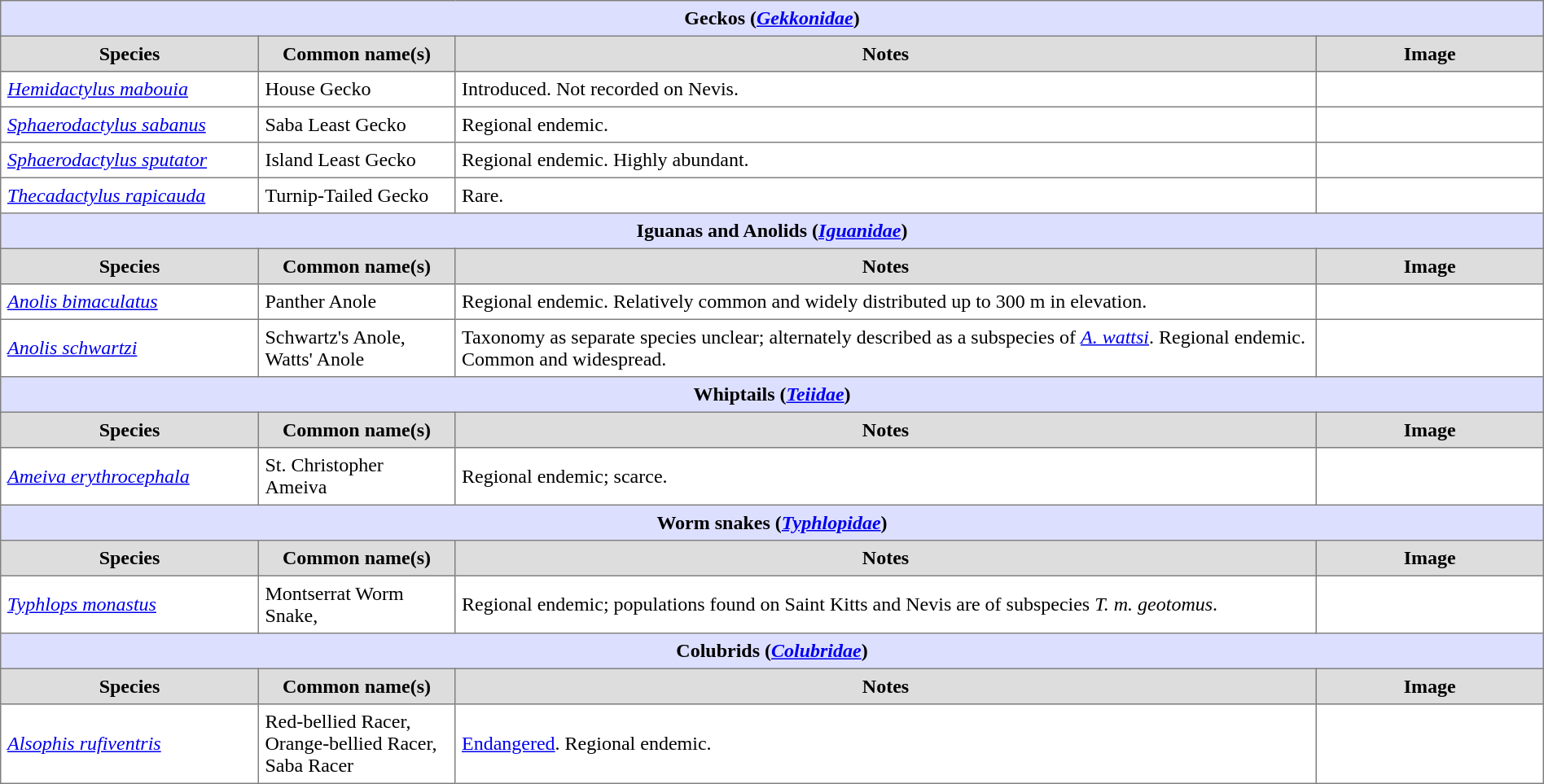<table border=1 style="border-collapse:collapse;" cellpadding=5 width=100%>
<tr>
<th colspan=4 bgcolor=#DDDFFF>Geckos (<em><a href='#'>Gekkonidae</a></em>)</th>
</tr>
<tr bgcolor=#DDDDDD align=center>
<th width=200px>Species</th>
<th width=150px>Common name(s)</th>
<th>Notes</th>
<th width=175px>Image</th>
</tr>
<tr>
<td><em><a href='#'>Hemidactylus mabouia</a></em></td>
<td>House Gecko</td>
<td>Introduced.  Not recorded on Nevis.</td>
<td></td>
</tr>
<tr>
<td><em><a href='#'>Sphaerodactylus sabanus</a></em></td>
<td>Saba Least Gecko</td>
<td>Regional endemic.</td>
<td></td>
</tr>
<tr>
<td><em><a href='#'>Sphaerodactylus sputator</a></em></td>
<td>Island Least Gecko</td>
<td>Regional endemic. Highly abundant.</td>
<td></td>
</tr>
<tr>
<td><em><a href='#'>Thecadactylus rapicauda</a></em></td>
<td>Turnip-Tailed Gecko</td>
<td>Rare.</td>
<td></td>
</tr>
<tr>
<th colspan=4 bgcolor=#DDDFFF>Iguanas and Anolids (<em><a href='#'>Iguanidae</a></em>)</th>
</tr>
<tr bgcolor=#DDDDDD align=center>
<th width=200px>Species</th>
<th width=150px>Common name(s)</th>
<th>Notes</th>
<th width=175px>Image</th>
</tr>
<tr>
<td><em><a href='#'>Anolis bimaculatus</a></em></td>
<td>Panther Anole</td>
<td>Regional endemic. Relatively common and widely distributed up to 300 m in elevation.</td>
<td></td>
</tr>
<tr>
<td><em><a href='#'>Anolis schwartzi</a></em></td>
<td>Schwartz's Anole, Watts' Anole</td>
<td>Taxonomy as separate species unclear; alternately described as a subspecies of <em><a href='#'>A. wattsi</a></em>.  Regional endemic. Common and widespread.</td>
<td></td>
</tr>
<tr>
<th colspan=4 bgcolor=#DDDFFF>Whiptails (<em><a href='#'>Teiidae</a></em>)</th>
</tr>
<tr bgcolor=#DDDDDD align=center>
<th width=200px>Species</th>
<th width=150px>Common name(s)</th>
<th>Notes</th>
<th width=175px>Image</th>
</tr>
<tr>
<td><em><a href='#'>Ameiva erythrocephala</a></em></td>
<td>St. Christopher Ameiva</td>
<td>Regional endemic; scarce.</td>
<td></td>
</tr>
<tr>
<th colspan=4 bgcolor=#DDDFFF>Worm snakes (<em><a href='#'>Typhlopidae</a></em>)</th>
</tr>
<tr bgcolor=#DDDDDD align=center>
<th width=200px>Species</th>
<th width=150px>Common name(s)</th>
<th>Notes</th>
<th width=175px>Image</th>
</tr>
<tr>
<td><em><a href='#'>Typhlops monastus</a></em></td>
<td>Montserrat Worm Snake,</td>
<td>Regional endemic; populations found on Saint Kitts and Nevis are of subspecies <em>T. m. geotomus</em>.</td>
<td></td>
</tr>
<tr>
<th colspan=4 bgcolor=#DDDFFF>Colubrids (<em><a href='#'>Colubridae</a></em>)</th>
</tr>
<tr bgcolor=#DDDDDD align=center>
<th width=200px>Species</th>
<th width=150px>Common name(s)</th>
<th>Notes</th>
<th width=175px>Image</th>
</tr>
<tr>
<td><em><a href='#'>Alsophis rufiventris</a></em></td>
<td>Red-bellied Racer, Orange-bellied Racer, Saba Racer</td>
<td><a href='#'>Endangered</a>.  Regional endemic.</td>
<td></td>
</tr>
</table>
